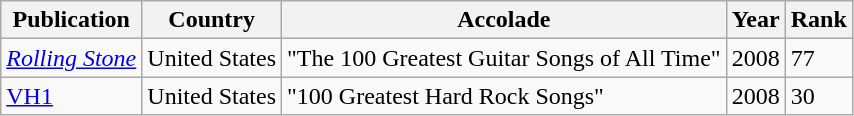<table class="wikitable" border="1">
<tr>
<th>Publication</th>
<th>Country</th>
<th>Accolade</th>
<th>Year</th>
<th>Rank</th>
</tr>
<tr>
<td><em><a href='#'>Rolling Stone</a></em></td>
<td>United States</td>
<td>"The 100 Greatest Guitar Songs of All Time"</td>
<td>2008</td>
<td>77</td>
</tr>
<tr>
<td><a href='#'>VH1</a></td>
<td>United States</td>
<td>"100 Greatest Hard Rock Songs"</td>
<td>2008</td>
<td>30</td>
</tr>
</table>
